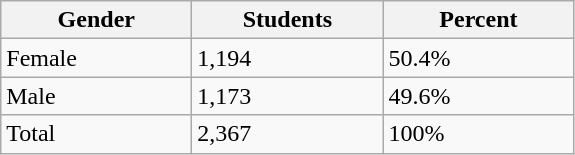<table class="wikitable" border="0" align="center">
<tr>
<th width="120">Gender</th>
<th width="120">Students</th>
<th width="120">Percent</th>
</tr>
<tr>
<td>Female</td>
<td>1,194</td>
<td>50.4%</td>
</tr>
<tr>
<td>Male</td>
<td>1,173</td>
<td>49.6%</td>
</tr>
<tr>
<td>Total</td>
<td>2,367</td>
<td>100%</td>
</tr>
</table>
